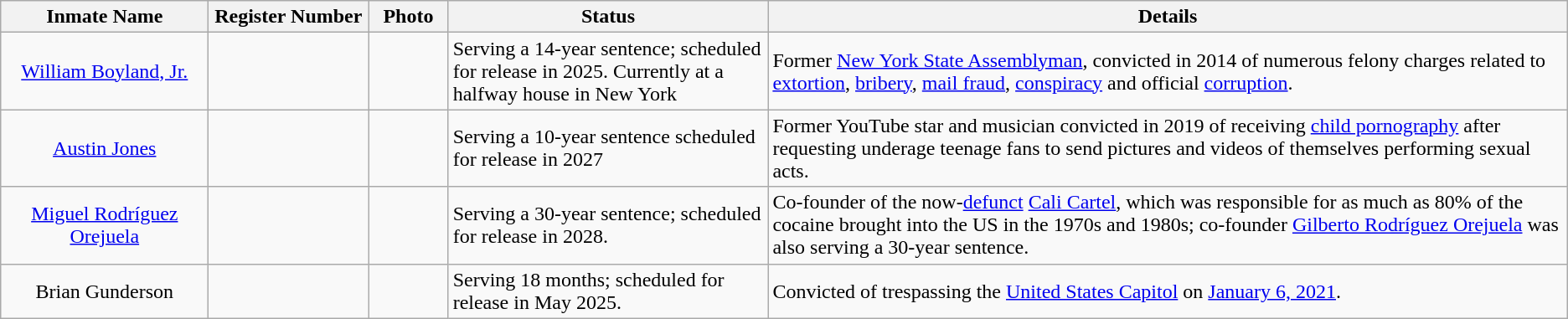<table class="wikitable sortable">
<tr>
<th width=13%>Inmate Name</th>
<th width=10%>Register Number</th>
<th width=5%>Photo</th>
<th width=20%>Status</th>
<th width=50%>Details</th>
</tr>
<tr>
<td style="text-align:center;"><a href='#'>William Boyland, Jr.</a></td>
<td style="text-align:center;"></td>
<td></td>
<td>Serving a 14-year sentence; scheduled for release in 2025. Currently at a halfway house in New York</td>
<td>Former <a href='#'>New York State Assemblyman</a>, convicted in 2014 of numerous felony charges related to <a href='#'>extortion</a>, <a href='#'>bribery</a>, <a href='#'>mail fraud</a>, <a href='#'>conspiracy</a> and official <a href='#'>corruption</a>.</td>
</tr>
<tr>
<td style="text-align:center;"><a href='#'>Austin Jones</a></td>
<td style="text-align:center;"></td>
<td style="text-align:center;"></td>
<td>Serving a 10-year sentence scheduled for release in 2027</td>
<td>Former YouTube star and musician convicted in 2019 of receiving <a href='#'>child pornography</a> after requesting underage teenage fans to send pictures and videos of themselves performing sexual acts.</td>
</tr>
<tr>
<td align="center"><a href='#'>Miguel Rodríguez Orejuela</a></td>
<td align="center"></td>
<td style="text-align:center;"></td>
<td>Serving a 30-year sentence; scheduled for release in 2028.</td>
<td>Co-founder of the now-<a href='#'>defunct</a> <a href='#'>Cali Cartel</a>, which was responsible for as much as 80% of the cocaine brought into the US in the 1970s and 1980s; co-founder <a href='#'>Gilberto Rodríguez Orejuela</a> was also serving a 30-year sentence.</td>
</tr>
<tr>
<td style="text-align:center;">Brian Gunderson</td>
<td style="text-align:center;"></td>
<td style="text-align:center;"></td>
<td>Serving 18 months; scheduled for release in May 2025.</td>
<td>Convicted of trespassing the <a href='#'>United States Capitol</a> on <a href='#'>January 6, 2021</a>.</td>
</tr>
</table>
